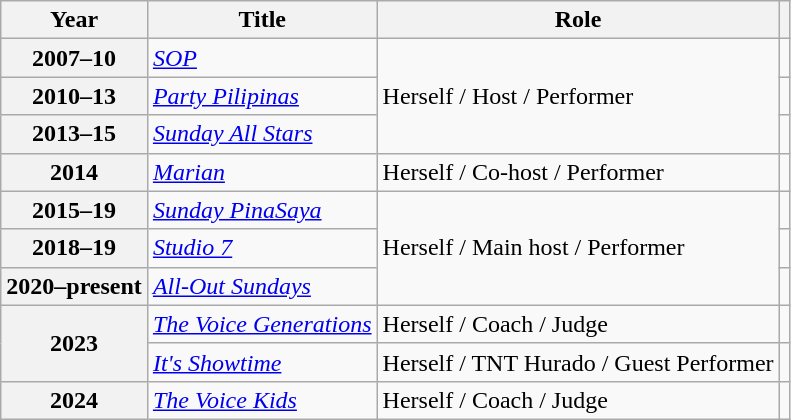<table class="wikitable sortable plainrowheaders">
<tr>
<th scope="col">Year</th>
<th scope="col">Title</th>
<th scope="col">Role</th>
<th scope="col" class="unsortable"></th>
</tr>
<tr>
<th scope=row>2007–10</th>
<td><em><a href='#'>SOP</a></em></td>
<td rowspan="3">Herself / Host / Performer</td>
<td></td>
</tr>
<tr>
<th scope="row">2010–13</th>
<td><em><a href='#'>Party Pilipinas</a></em></td>
<td></td>
</tr>
<tr>
<th scope="row">2013–15</th>
<td><em><a href='#'>Sunday All Stars</a></em></td>
<td></td>
</tr>
<tr>
<th scope="row">2014</th>
<td><em><a href='#'>Marian</a></em></td>
<td>Herself / Co-host / Performer</td>
<td></td>
</tr>
<tr>
<th scope="row">2015–19</th>
<td><em><a href='#'>Sunday PinaSaya</a></em></td>
<td rowspan="3">Herself / Main host / Performer</td>
<td></td>
</tr>
<tr>
<th scope="row">2018–19</th>
<td><em><a href='#'>Studio 7</a></em></td>
<td></td>
</tr>
<tr>
<th scope="row">2020–present</th>
<td><em><a href='#'>All-Out Sundays</a></em></td>
<td></td>
</tr>
<tr>
<th rowspan="2" scope="row">2023</th>
<td><em><a href='#'>The Voice Generations</a></em></td>
<td>Herself / Coach / Judge</td>
<td></td>
</tr>
<tr>
<td><em><a href='#'>It's Showtime</a></em></td>
<td>Herself / TNT Hurado / Guest Performer</td>
<td></td>
</tr>
<tr>
<th scope="row">2024</th>
<td><em><a href='#'>The Voice Kids</a></em></td>
<td>Herself / Coach / Judge</td>
<td></td>
</tr>
</table>
